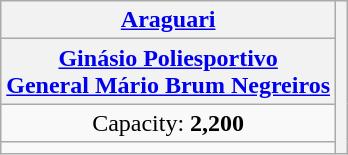<table class="wikitable floatright" style="text-align:center";>
<tr>
<th><a href='#'>Araguari</a></th>
<th rowspan=4></th>
</tr>
<tr>
<th><a href='#'>Ginásio Poliesportivo<br>General Mário Brum Negreiros</a></th>
</tr>
<tr>
<td>Capacity: <strong>2,200</strong></td>
</tr>
<tr>
<td></td>
</tr>
</table>
